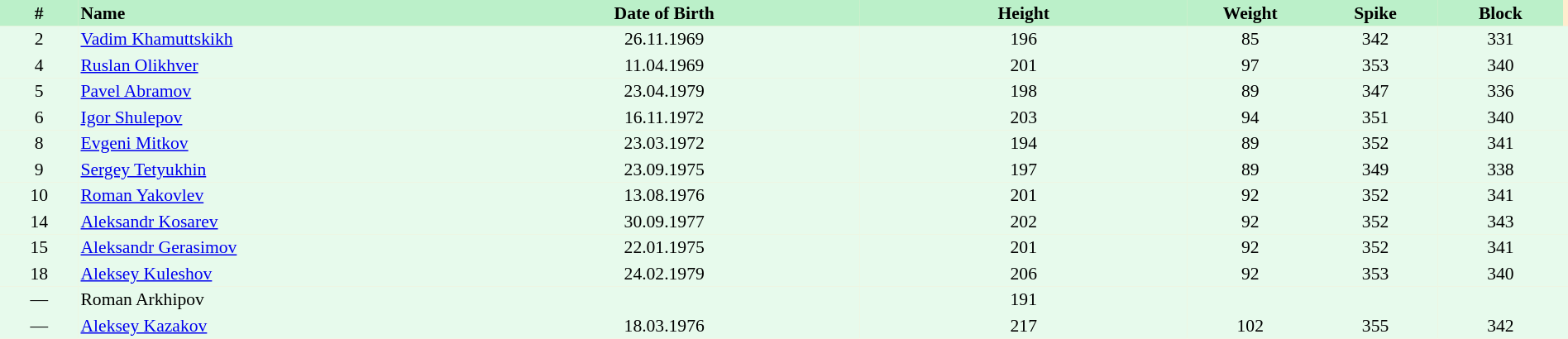<table border=0 cellpadding=2 cellspacing=0  |- bgcolor=#FFECCE style="text-align:center; font-size:90%;" width=100%>
<tr bgcolor=#BBF0C9>
<th width=5%>#</th>
<th width=25% align=left>Name</th>
<th width=25%>Date of Birth</th>
<th width=21%>Height</th>
<th width=8%>Weight</th>
<th width=8%>Spike</th>
<th width=8%>Block</th>
</tr>
<tr bgcolor=#E7FAEC>
<td>2</td>
<td align=left><a href='#'>Vadim Khamuttskikh</a></td>
<td>26.11.1969</td>
<td>196</td>
<td>85</td>
<td>342</td>
<td>331</td>
<td></td>
</tr>
<tr bgcolor=#E7FAEC>
<td>4</td>
<td align=left><a href='#'>Ruslan Olikhver</a></td>
<td>11.04.1969</td>
<td>201</td>
<td>97</td>
<td>353</td>
<td>340</td>
<td></td>
</tr>
<tr bgcolor=#E7FAEC>
<td>5</td>
<td align=left><a href='#'>Pavel Abramov</a></td>
<td>23.04.1979</td>
<td>198</td>
<td>89</td>
<td>347</td>
<td>336</td>
<td></td>
</tr>
<tr bgcolor=#E7FAEC>
<td>6</td>
<td align=left><a href='#'>Igor Shulepov</a></td>
<td>16.11.1972</td>
<td>203</td>
<td>94</td>
<td>351</td>
<td>340</td>
<td></td>
</tr>
<tr bgcolor=#E7FAEC>
<td>8</td>
<td align=left><a href='#'>Evgeni Mitkov</a></td>
<td>23.03.1972</td>
<td>194</td>
<td>89</td>
<td>352</td>
<td>341</td>
<td></td>
</tr>
<tr bgcolor=#E7FAEC>
<td>9</td>
<td align=left><a href='#'>Sergey Tetyukhin</a></td>
<td>23.09.1975</td>
<td>197</td>
<td>89</td>
<td>349</td>
<td>338</td>
<td></td>
</tr>
<tr bgcolor=#E7FAEC>
<td>10</td>
<td align=left><a href='#'>Roman Yakovlev</a></td>
<td>13.08.1976</td>
<td>201</td>
<td>92</td>
<td>352</td>
<td>341</td>
<td></td>
</tr>
<tr bgcolor=#E7FAEC>
<td>14</td>
<td align=left><a href='#'>Aleksandr Kosarev</a></td>
<td>30.09.1977</td>
<td>202</td>
<td>92</td>
<td>352</td>
<td>343</td>
<td></td>
</tr>
<tr bgcolor=#E7FAEC>
<td>15</td>
<td align=left><a href='#'>Aleksandr Gerasimov</a></td>
<td>22.01.1975</td>
<td>201</td>
<td>92</td>
<td>352</td>
<td>341</td>
<td></td>
</tr>
<tr bgcolor=#E7FAEC>
<td>18</td>
<td align=left><a href='#'>Aleksey Kuleshov</a></td>
<td>24.02.1979</td>
<td>206</td>
<td>92</td>
<td>353</td>
<td>340</td>
<td></td>
</tr>
<tr bgcolor=#E7FAEC>
<td>—</td>
<td align=left>Roman Arkhipov</td>
<td></td>
<td>191</td>
<td></td>
<td></td>
<td></td>
<td></td>
</tr>
<tr bgcolor=#E7FAEC>
<td>—</td>
<td align=left><a href='#'>Aleksey Kazakov</a></td>
<td>18.03.1976</td>
<td>217</td>
<td>102</td>
<td>355</td>
<td>342</td>
<td></td>
</tr>
</table>
